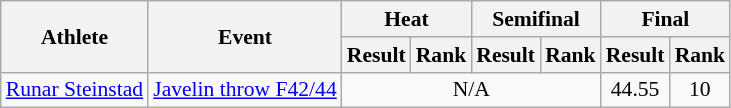<table class="wikitable" style="font-size:90%">
<tr>
<th rowspan="2">Athlete</th>
<th rowspan="2">Event</th>
<th colspan="2">Heat</th>
<th colspan="2">Semifinal</th>
<th colspan="2">Final</th>
</tr>
<tr>
<th>Result</th>
<th>Rank</th>
<th>Result</th>
<th>Rank</th>
<th>Result</th>
<th>Rank</th>
</tr>
<tr>
<td><a href='#'>Runar Steinstad</a></td>
<td><a href='#'>Javelin throw F42/44</a></td>
<td align="center" colspan="4">N/A</td>
<td align="center">44.55</td>
<td align="center">10</td>
</tr>
</table>
